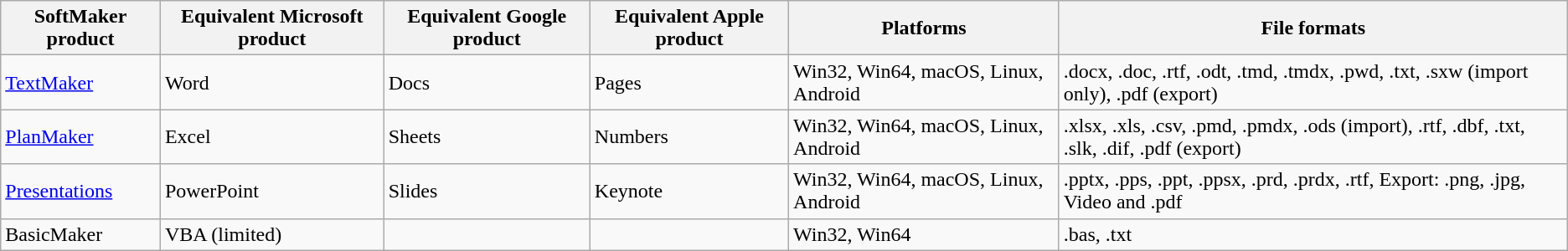<table class="wikitable">
<tr>
<th>SoftMaker product</th>
<th>Equivalent Microsoft product</th>
<th>Equivalent Google product</th>
<th>Equivalent Apple product</th>
<th>Platforms</th>
<th>File formats</th>
</tr>
<tr>
<td><a href='#'>TextMaker</a></td>
<td>Word</td>
<td>Docs</td>
<td>Pages</td>
<td>Win32, Win64, macOS, Linux, Android</td>
<td>.docx, .doc, .rtf, .odt, .tmd, .tmdx, .pwd, .txt, .sxw (import only), .pdf (export)</td>
</tr>
<tr>
<td><a href='#'>PlanMaker</a></td>
<td>Excel</td>
<td>Sheets</td>
<td>Numbers</td>
<td>Win32, Win64, macOS, Linux, Android</td>
<td>.xlsx, .xls, .csv, .pmd, .pmdx, .ods (import), .rtf, .dbf, .txt, .slk, .dif, .pdf (export)</td>
</tr>
<tr>
<td><a href='#'>Presentations</a></td>
<td>PowerPoint</td>
<td>Slides</td>
<td>Keynote</td>
<td>Win32, Win64, macOS, Linux, Android</td>
<td>.pptx, .pps, .ppt, .ppsx, .prd, .prdx, .rtf, Export: .png, .jpg, Video and .pdf</td>
</tr>
<tr>
<td>BasicMaker</td>
<td>VBA (limited)</td>
<td></td>
<td></td>
<td>Win32, Win64</td>
<td>.bas, .txt</td>
</tr>
</table>
